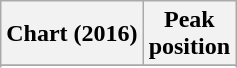<table class="wikitable sortable plainrowheaders" style="text-align:center">
<tr>
<th scope="col">Chart (2016)</th>
<th scope="col">Peak<br>position</th>
</tr>
<tr>
</tr>
<tr>
</tr>
<tr>
</tr>
<tr>
</tr>
<tr>
</tr>
</table>
